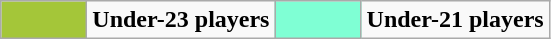<table class="wikitable" style="text-align: right;">
<tr>
<td bgcolor=#A4C639 style="width: 50px;"></td>
<td><strong>Under-23 players</strong></td>
<td bgcolor=#7FFFD4 style="width: 50px;"></td>
<td><strong>Under-21 players</strong></td>
</tr>
</table>
